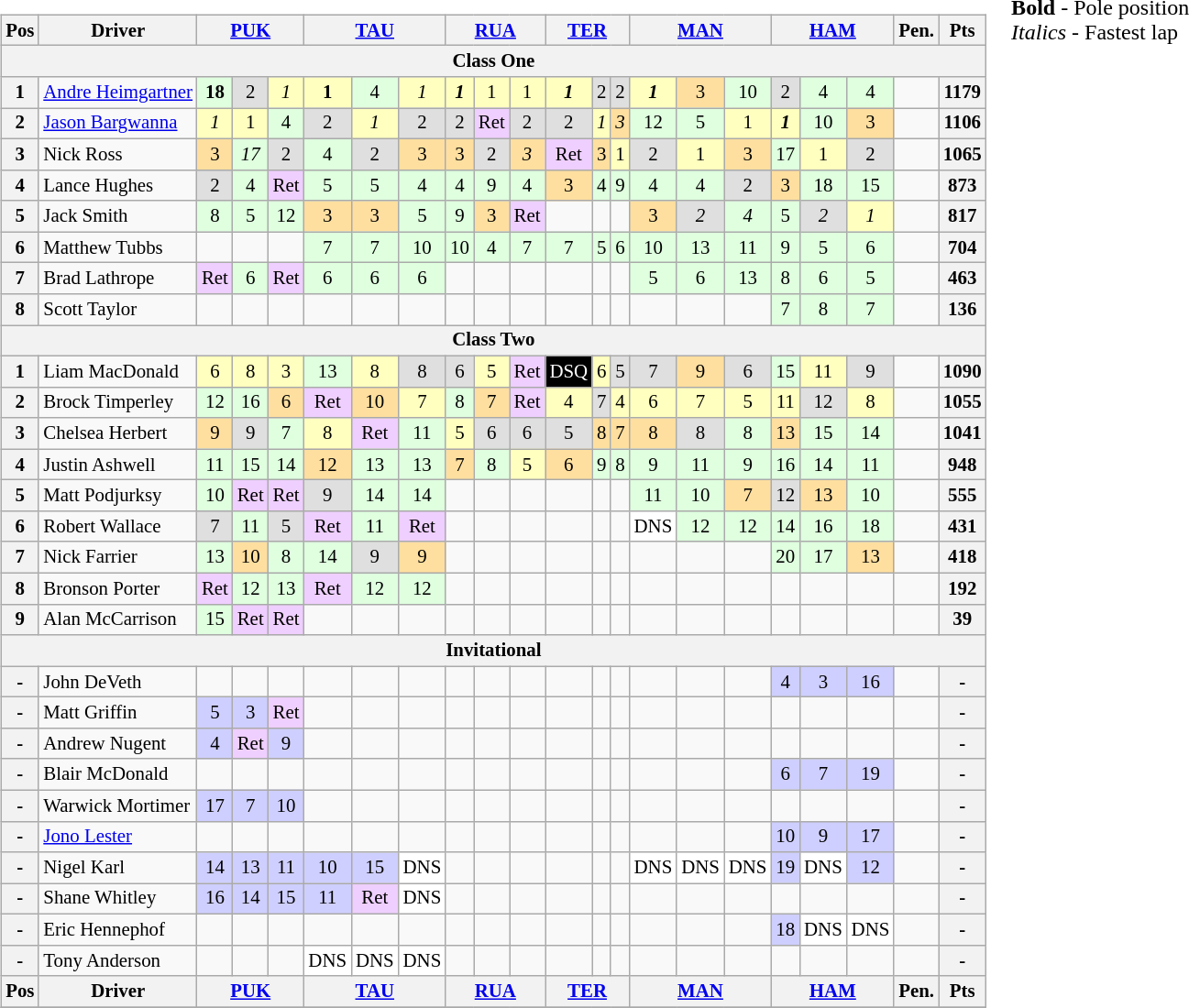<table>
<tr>
<td><br><table class="wikitable" style="font-size: 87%; text-align: center;">
<tr>
<th>Pos</th>
<th>Driver</th>
<th colspan="3"><a href='#'>PUK</a></th>
<th colspan="3"><a href='#'>TAU</a></th>
<th colspan="3"><a href='#'>RUA</a></th>
<th colspan="3"><a href='#'>TER</a></th>
<th colspan="3"><a href='#'>MAN</a></th>
<th colspan="3"><a href='#'>HAM</a></th>
<th>Pen.</th>
<th>Pts</th>
</tr>
<tr>
<th colspan=22>Class One</th>
</tr>
<tr>
<th>1</th>
<td align=left> <a href='#'>Andre Heimgartner</a></td>
<td style="background:#dfffdf;"><strong>18</strong></td>
<td style="background:#dfdfdf;">2</td>
<td style="background:#ffffbf;"><em>1</em></td>
<td style="background:#ffffbf;"><strong>1</strong></td>
<td style="background:#dfffdf;">4</td>
<td style="background:#ffffbf;"><em>1</em></td>
<td style="background:#ffffbf;"><strong><em>1</em></strong></td>
<td style="background:#ffffbf;">1</td>
<td style="background:#ffffbf;">1</td>
<td style="background:#ffffbf;"><strong><em>1</em></strong></td>
<td style="background:#dfdfdf;">2</td>
<td style="background:#dfdfdf;">2</td>
<td style="background:#ffffbf;"><strong><em>1</em></strong></td>
<td style="background:#ffdf9f;">3</td>
<td style="background:#dfffdf;">10</td>
<td style="background:#dfdfdf;">2</td>
<td style="background:#dfffdf;">4</td>
<td style="background:#dfffdf;">4</td>
<td></td>
<th>1179</th>
</tr>
<tr>
<th>2</th>
<td align=left> <a href='#'>Jason Bargwanna</a></td>
<td style="background:#ffffbf;"><em>1</em></td>
<td style="background:#ffffbf;">1</td>
<td style="background:#dfffdf;">4</td>
<td style="background:#dfdfdf;">2</td>
<td style="background:#ffffbf;"><em>1</em></td>
<td style="background:#dfdfdf;">2</td>
<td style="background:#dfdfdf;">2</td>
<td style="background:#efcfff;">Ret</td>
<td style="background:#dfdfdf;">2</td>
<td style="background:#dfdfdf;">2</td>
<td style="background:#ffffbf;"><em>1</em></td>
<td style="background:#ffdf9f;"><em>3</em></td>
<td style="background:#dfffdf;">12</td>
<td style="background:#dfffdf;">5</td>
<td style="background:#ffffbf;">1</td>
<td style="background:#ffffbf;"><strong><em>1</em></strong></td>
<td style="background:#dfffdf;">10</td>
<td style="background:#ffdf9f;">3</td>
<td></td>
<th>1106</th>
</tr>
<tr>
<th>3</th>
<td align=left> Nick Ross</td>
<td style="background:#ffdf9f;">3</td>
<td style="background:#dfffdf;"><em>17</em></td>
<td style="background:#dfdfdf;">2</td>
<td style="background:#dfffdf;">4</td>
<td style="background:#dfdfdf;">2</td>
<td style="background:#ffdf9f;">3</td>
<td style="background:#ffdf9f;">3</td>
<td style="background:#dfdfdf;">2</td>
<td style="background:#ffdf9f;"><em>3</em></td>
<td style="background:#efcfff;">Ret</td>
<td style="background:#ffdf9f;">3</td>
<td style="background:#ffffbf;">1</td>
<td style="background:#dfdfdf;">2</td>
<td style="background:#ffffbf;">1</td>
<td style="background:#ffdf9f;">3</td>
<td style="background:#dfffdf;">17</td>
<td style="background:#ffffbf;">1</td>
<td style="background:#dfdfdf;">2</td>
<td></td>
<th>1065</th>
</tr>
<tr>
<th>4</th>
<td align=left> Lance Hughes</td>
<td style="background:#dfdfdf;">2</td>
<td style="background:#dfffdf;">4</td>
<td style="background:#efcfff;">Ret</td>
<td style="background:#dfffdf;">5</td>
<td style="background:#dfffdf;">5</td>
<td style="background:#dfffdf;">4</td>
<td style="background:#dfffdf;">4</td>
<td style="background:#dfffdf;">9</td>
<td style="background:#dfffdf;">4</td>
<td style="background:#ffdf9f;">3</td>
<td style="background:#dfffdf;">4</td>
<td style="background:#dfffdf;">9</td>
<td style="background:#dfffdf;">4</td>
<td style="background:#dfffdf;">4</td>
<td style="background:#dfdfdf;">2</td>
<td style="background:#ffdf9f;">3</td>
<td style="background:#dfffdf;">18</td>
<td style="background:#dfffdf;">15</td>
<td></td>
<th>873</th>
</tr>
<tr>
<th>5</th>
<td align=left> Jack Smith</td>
<td style="background:#dfffdf;">8</td>
<td style="background:#dfffdf;">5</td>
<td style="background:#dfffdf;">12</td>
<td style="background:#ffdf9f;">3</td>
<td style="background:#ffdf9f;">3</td>
<td style="background:#dfffdf;">5</td>
<td style="background:#dfffdf;">9</td>
<td style="background:#ffdf9f;">3</td>
<td style="background:#efcfff;">Ret</td>
<td></td>
<td></td>
<td></td>
<td style="background:#ffdf9f;">3</td>
<td style="background:#dfdfdf;"><em>2</em></td>
<td style="background:#dfffdf;"><em>4</em></td>
<td style="background:#dfffdf;">5</td>
<td style="background:#dfdfdf;"><em>2</em></td>
<td style="background:#ffffbf;"><em>1</em></td>
<td></td>
<th>817</th>
</tr>
<tr>
<th>6</th>
<td align=left> Matthew Tubbs</td>
<td></td>
<td></td>
<td></td>
<td style="background:#dfffdf;">7</td>
<td style="background:#dfffdf;">7</td>
<td style="background:#dfffdf;">10</td>
<td style="background:#dfffdf;">10</td>
<td style="background:#dfffdf;">4</td>
<td style="background:#dfffdf;">7</td>
<td style="background:#dfffdf;">7</td>
<td style="background:#dfffdf;">5</td>
<td style="background:#dfffdf;">6</td>
<td style="background:#dfffdf;">10</td>
<td style="background:#dfffdf;">13</td>
<td style="background:#dfffdf;">11</td>
<td style="background:#dfffdf;">9</td>
<td style="background:#dfffdf;">5</td>
<td style="background:#dfffdf;">6</td>
<td></td>
<th>704</th>
</tr>
<tr>
<th>7</th>
<td align=left> Brad Lathrope</td>
<td style="background:#efcfff;">Ret</td>
<td style="background:#dfffdf;">6</td>
<td style="background:#efcfff;">Ret</td>
<td style="background:#dfffdf;">6</td>
<td style="background:#dfffdf;">6</td>
<td style="background:#dfffdf;">6</td>
<td></td>
<td></td>
<td></td>
<td></td>
<td></td>
<td></td>
<td style="background:#dfffdf;">5</td>
<td style="background:#dfffdf;">6</td>
<td style="background:#dfffdf;">13</td>
<td style="background:#dfffdf;">8</td>
<td style="background:#dfffdf;">6</td>
<td style="background:#dfffdf;">5</td>
<td></td>
<th>463</th>
</tr>
<tr>
<th>8</th>
<td align=left> Scott Taylor</td>
<td></td>
<td></td>
<td></td>
<td></td>
<td></td>
<td></td>
<td></td>
<td></td>
<td></td>
<td></td>
<td></td>
<td></td>
<td></td>
<td></td>
<td></td>
<td style="background:#dfffdf;">7</td>
<td style="background:#dfffdf;">8</td>
<td style="background:#dfffdf;">7</td>
<td></td>
<th>136</th>
</tr>
<tr>
<th colspan="22">Class Two</th>
</tr>
<tr>
<th>1</th>
<td align=left> Liam MacDonald</td>
<td style="background:#ffffbf;">6</td>
<td style="background:#ffffbf;">8</td>
<td style="background:#ffffbf;">3</td>
<td style="background:#dfffdf;">13</td>
<td style="background:#ffffbf;">8</td>
<td style="background:#dfdfdf;">8</td>
<td style="background:#dfdfdf;">6</td>
<td style="background:#ffffbf;">5</td>
<td style="background:#efcfff;">Ret</td>
<td style="background:#000000; color:#FFFFFF;">DSQ</td>
<td style="background:#ffffbf;">6</td>
<td style="background:#dfdfdf;">5</td>
<td style="background:#dfdfdf;">7</td>
<td style="background:#ffdf9f;">9</td>
<td style="background:#dfdfdf;">6</td>
<td style="background:#dfffdf;">15</td>
<td style="background:#ffffbf;">11</td>
<td style="background:#dfdfdf;">9</td>
<td></td>
<th>1090</th>
</tr>
<tr>
<th>2</th>
<td align=left> Brock Timperley</td>
<td style="background:#dfffdf;">12</td>
<td style="background:#dfffdf;">16</td>
<td style="background:#ffdf9f;">6</td>
<td style="background:#efcfff;">Ret</td>
<td style="background:#ffdf9f;">10</td>
<td style="background:#ffffbf;">7</td>
<td style="background:#dfffdf;">8</td>
<td style="background:#ffdf9f;">7</td>
<td style="background:#efcfff;">Ret</td>
<td style="background:#ffffbf;">4</td>
<td style="background:#dfdfdf;">7</td>
<td style="background:#ffffbf;">4</td>
<td style="background:#ffffbf;">6</td>
<td style="background:#ffffbf;">7</td>
<td style="background:#ffffbf;">5</td>
<td style="background:#ffffbf;">11</td>
<td style="background:#dfdfdf;">12</td>
<td style="background:#ffffbf;">8</td>
<td></td>
<th>1055</th>
</tr>
<tr>
<th>3</th>
<td align=left> Chelsea Herbert</td>
<td style="background:#ffdf9f;">9</td>
<td style="background:#dfdfdf;">9</td>
<td style="background:#dfffdf;">7</td>
<td style="background:#ffffbf;">8</td>
<td style="background:#efcfff;">Ret</td>
<td style="background:#dfffdf;">11</td>
<td style="background:#ffffbf;">5</td>
<td style="background:#dfdfdf;">6</td>
<td style="background:#dfdfdf;">6</td>
<td style="background:#dfdfdf;">5</td>
<td style="background:#ffdf9f;">8</td>
<td style="background:#ffdf9f;">7</td>
<td style="background:#ffdf9f;">8</td>
<td style="background:#dfdfdf;">8</td>
<td style="background:#dfffdf;">8</td>
<td style="background:#ffdf9f;">13</td>
<td style="background:#dfffdf;">15</td>
<td style="background:#dfffdf;">14</td>
<td></td>
<th>1041</th>
</tr>
<tr>
<th>4</th>
<td align=left> Justin Ashwell</td>
<td style="background:#dfffdf;">11</td>
<td style="background:#dfffdf;">15</td>
<td style="background:#dfffdf;">14</td>
<td style="background:#ffdf9f;">12</td>
<td style="background:#dfffdf;">13</td>
<td style="background:#dfffdf;">13</td>
<td style="background:#ffdf9f;">7</td>
<td style="background:#dfffdf;">8</td>
<td style="background:#ffffbf;">5</td>
<td style="background:#ffdf9f;">6</td>
<td style="background:#dfffdf;">9</td>
<td style="background:#dfffdf;">8</td>
<td style="background:#dfffdf;">9</td>
<td style="background:#dfffdf;">11</td>
<td style="background:#dfffdf;">9</td>
<td style="background:#dfffdf;">16</td>
<td style="background:#dfffdf;">14</td>
<td style="background:#dfffdf;">11</td>
<td></td>
<th>948</th>
</tr>
<tr>
<th>5</th>
<td align=left> Matt Podjurksy</td>
<td style="background:#dfffdf;">10</td>
<td style="background:#efcfff;">Ret</td>
<td style="background:#efcfff;">Ret</td>
<td style="background:#dfdfdf;">9</td>
<td style="background:#dfffdf;">14</td>
<td style="background:#dfffdf;">14</td>
<td></td>
<td></td>
<td></td>
<td></td>
<td></td>
<td></td>
<td style="background:#dfffdf;">11</td>
<td style="background:#dfffdf;">10</td>
<td style="background:#ffdf9f;">7</td>
<td style="background:#dfdfdf;">12</td>
<td style="background:#ffdf9f;">13</td>
<td style="background:#dfffdf;">10</td>
<td></td>
<th>555</th>
</tr>
<tr>
<th>6</th>
<td align=left> Robert Wallace</td>
<td style="background:#dfdfdf;">7</td>
<td style="background:#dfffdf;">11</td>
<td style="background:#dfdfdf;">5</td>
<td style="background:#efcfff;">Ret</td>
<td style="background:#dfffdf;">11</td>
<td style="background:#efcfff;">Ret</td>
<td></td>
<td></td>
<td></td>
<td></td>
<td></td>
<td></td>
<td style="background:#ffffff;">DNS</td>
<td style="background:#dfffdf;">12</td>
<td style="background:#dfffdf;">12</td>
<td style="background:#dfffdf;">14</td>
<td style="background:#dfffdf;">16</td>
<td style="background:#dfffdf;">18</td>
<td></td>
<th>431</th>
</tr>
<tr>
<th>7</th>
<td align=left> Nick Farrier</td>
<td style="background:#dfffdf;">13</td>
<td style="background:#ffdf9f;">10</td>
<td style="background:#dfffdf;">8</td>
<td style="background:#dfffdf;">14</td>
<td style="background:#dfdfdf;">9</td>
<td style="background:#ffdf9f;">9</td>
<td></td>
<td></td>
<td></td>
<td></td>
<td></td>
<td></td>
<td></td>
<td></td>
<td></td>
<td style="background:#dfffdf;">20</td>
<td style="background:#dfffdf;">17</td>
<td style="background:#ffdf9f;">13</td>
<td></td>
<th>418</th>
</tr>
<tr>
<th>8</th>
<td align=left> Bronson Porter</td>
<td style="background:#efcfff;">Ret</td>
<td style="background:#dfffdf;">12</td>
<td style="background:#dfffdf;">13</td>
<td style="background:#efcfff;">Ret</td>
<td style="background:#dfffdf;">12</td>
<td style="background:#dfffdf;">12</td>
<td></td>
<td></td>
<td></td>
<td></td>
<td></td>
<td></td>
<td></td>
<td></td>
<td></td>
<td></td>
<td></td>
<td></td>
<td></td>
<th>192</th>
</tr>
<tr>
<th>9</th>
<td align=left> Alan McCarrison</td>
<td style="background:#dfffdf;">15</td>
<td style="background:#efcfff;">Ret</td>
<td style="background:#efcfff;">Ret</td>
<td></td>
<td></td>
<td></td>
<td></td>
<td></td>
<td></td>
<td></td>
<td></td>
<td></td>
<td></td>
<td></td>
<td></td>
<td></td>
<td></td>
<td></td>
<td></td>
<th>39</th>
</tr>
<tr>
<th colspan="22">Invitational</th>
</tr>
<tr>
<th>-</th>
<td align=left> John DeVeth</td>
<td></td>
<td></td>
<td></td>
<td></td>
<td></td>
<td></td>
<td></td>
<td></td>
<td></td>
<td></td>
<td></td>
<td></td>
<td></td>
<td></td>
<td></td>
<td style="background:#cfcfff;">4</td>
<td style="background:#cfcfff;">3</td>
<td style="background:#cfcfff;">16</td>
<td></td>
<th>-</th>
</tr>
<tr>
<th>-</th>
<td align=left> Matt Griffin</td>
<td style="background:#cfcfff;">5</td>
<td style="background:#cfcfff;">3</td>
<td style="background:#efcfff;">Ret</td>
<td></td>
<td></td>
<td></td>
<td></td>
<td></td>
<td></td>
<td></td>
<td></td>
<td></td>
<td></td>
<td></td>
<td></td>
<td></td>
<td></td>
<td></td>
<td></td>
<th>-</th>
</tr>
<tr>
<th>-</th>
<td align=left> Andrew Nugent</td>
<td style="background:#cfcfff;">4</td>
<td style="background:#efcfff;">Ret</td>
<td style="background:#cfcfff;">9</td>
<td></td>
<td></td>
<td></td>
<td></td>
<td></td>
<td></td>
<td></td>
<td></td>
<td></td>
<td></td>
<td></td>
<td></td>
<td></td>
<td></td>
<td></td>
<td></td>
<th>-</th>
</tr>
<tr>
<th>-</th>
<td align=left> Blair McDonald</td>
<td></td>
<td></td>
<td></td>
<td></td>
<td></td>
<td></td>
<td></td>
<td></td>
<td></td>
<td></td>
<td></td>
<td></td>
<td></td>
<td></td>
<td></td>
<td style="background:#cfcfff;">6</td>
<td style="background:#cfcfff;">7</td>
<td style="background:#cfcfff;">19</td>
<td></td>
<th>-</th>
</tr>
<tr>
<th>-</th>
<td align=left> Warwick Mortimer</td>
<td style="background:#cfcfff;">17</td>
<td style="background:#cfcfff;">7</td>
<td style="background:#cfcfff;">10</td>
<td></td>
<td></td>
<td></td>
<td></td>
<td></td>
<td></td>
<td></td>
<td></td>
<td></td>
<td></td>
<td></td>
<td></td>
<td></td>
<td></td>
<td></td>
<td></td>
<th>-</th>
</tr>
<tr>
<th>-</th>
<td align=left> <a href='#'>Jono Lester</a></td>
<td></td>
<td></td>
<td></td>
<td></td>
<td></td>
<td></td>
<td></td>
<td></td>
<td></td>
<td></td>
<td></td>
<td></td>
<td></td>
<td></td>
<td></td>
<td style="background:#cfcfff;">10</td>
<td style="background:#cfcfff;">9</td>
<td style="background:#cfcfff;">17</td>
<td></td>
<th>-</th>
</tr>
<tr>
<th>-</th>
<td align=left> Nigel Karl</td>
<td style="background:#cfcfff;">14</td>
<td style="background:#cfcfff;">13</td>
<td style="background:#cfcfff;">11</td>
<td style="background:#cfcfff;">10</td>
<td style="background:#cfcfff;">15</td>
<td style="background:#ffffff;">DNS</td>
<td></td>
<td></td>
<td></td>
<td></td>
<td></td>
<td></td>
<td style="background:#ffffff;">DNS</td>
<td style="background:#ffffff;">DNS</td>
<td style="background:#ffffff;">DNS</td>
<td style="background:#cfcfff;">19</td>
<td style="background:#ffffff;">DNS</td>
<td style="background:#cfcfff;">12</td>
<td></td>
<th>-</th>
</tr>
<tr>
<th>-</th>
<td align=left> Shane Whitley</td>
<td style="background:#cfcfff;">16</td>
<td style="background:#cfcfff;">14</td>
<td style="background:#cfcfff;">15</td>
<td style="background:#cfcfff;">11</td>
<td style="background:#efcfff;">Ret</td>
<td style="background:#ffffff;">DNS</td>
<td></td>
<td></td>
<td></td>
<td></td>
<td></td>
<td></td>
<td></td>
<td></td>
<td></td>
<td></td>
<td></td>
<td></td>
<td></td>
<th>-</th>
</tr>
<tr>
<th>-</th>
<td align=left> Eric Hennephof</td>
<td></td>
<td></td>
<td></td>
<td></td>
<td></td>
<td></td>
<td></td>
<td></td>
<td></td>
<td></td>
<td></td>
<td></td>
<td></td>
<td></td>
<td></td>
<td style="background:#cfcfff;">18</td>
<td style="background:#ffffff;">DNS</td>
<td style="background:#ffffff;">DNS</td>
<td></td>
<th>-</th>
</tr>
<tr>
<th>-</th>
<td align=left> Tony Anderson</td>
<td></td>
<td></td>
<td></td>
<td style="background:#ffffff;">DNS</td>
<td style="background:#ffffff;">DNS</td>
<td style="background:#ffffff;">DNS</td>
<td></td>
<td></td>
<td></td>
<td></td>
<td></td>
<td></td>
<td></td>
<td></td>
<td></td>
<td></td>
<td></td>
<td></td>
<td></td>
<th>-</th>
</tr>
<tr>
<th>Pos</th>
<th>Driver</th>
<th colspan="3"><a href='#'>PUK</a></th>
<th colspan="3"><a href='#'>TAU</a></th>
<th colspan="3"><a href='#'>RUA</a></th>
<th colspan="3"><a href='#'>TER</a></th>
<th colspan="3"><a href='#'>MAN</a></th>
<th colspan="3"><a href='#'>HAM</a></th>
<th>Pen.</th>
<th>Pts</th>
</tr>
<tr>
</tr>
</table>
</td>
<td valign="top"><br>
<span><strong>Bold</strong> - Pole position<br>
<em>Italics</em> - Fastest lap</span></td>
</tr>
</table>
